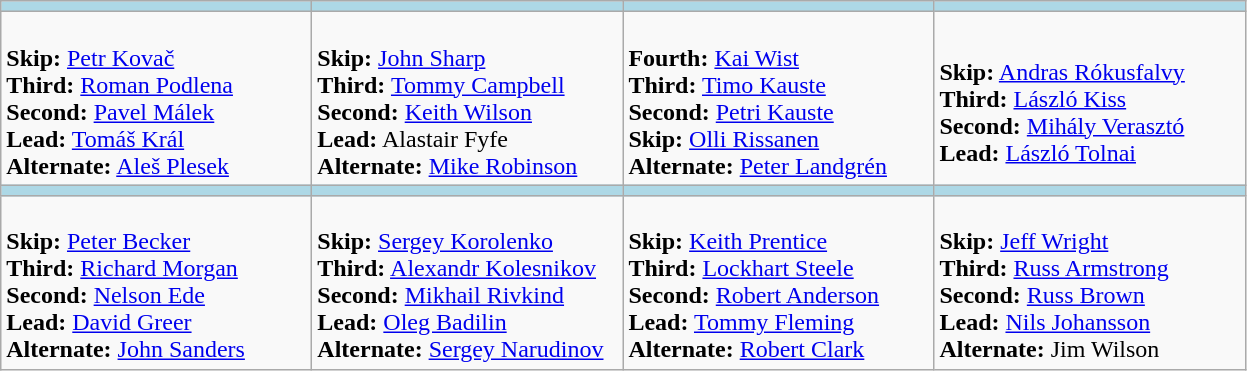<table class="wikitable">
<tr>
<th style="background: #ADD8E6;" width=200></th>
<th style="background: #ADD8E6;" width=200></th>
<th style="background: #ADD8E6;" width=200></th>
<th style="background: #ADD8E6;" width=200></th>
</tr>
<tr>
<td><br><strong>Skip:</strong> <a href='#'>Petr Kovač</a><br>
<strong>Third:</strong> <a href='#'>Roman Podlena</a><br>
<strong>Second:</strong> <a href='#'>Pavel Málek</a><br>
<strong>Lead:</strong> <a href='#'>Tomáš Král</a><br>
<strong>Alternate:</strong> <a href='#'>Aleš Plesek</a></td>
<td><br><strong>Skip:</strong> <a href='#'>John Sharp</a><br>
<strong>Third:</strong> <a href='#'>Tommy Campbell</a><br>
<strong>Second:</strong> <a href='#'>Keith Wilson</a><br>
<strong>Lead:</strong> Alastair Fyfe<br>
<strong>Alternate:</strong> <a href='#'>Mike Robinson</a></td>
<td><br><strong>Fourth:</strong> <a href='#'>Kai Wist</a><br>
<strong>Third:</strong> <a href='#'>Timo Kauste</a><br>
<strong>Second:</strong> <a href='#'>Petri Kauste</a><br>
<strong>Skip:</strong> <a href='#'>Olli Rissanen</a><br>
<strong>Alternate:</strong> <a href='#'>Peter Landgrén</a></td>
<td><br><strong>Skip:</strong> <a href='#'>Andras Rókusfalvy</a><br>
<strong>Third:</strong> <a href='#'>László Kiss</a><br>
<strong>Second:</strong> <a href='#'>Mihály Verasztó</a><br>
<strong>Lead:</strong> <a href='#'>László Tolnai</a></td>
</tr>
<tr>
<th style="background: #ADD8E6;" width=200></th>
<th style="background: #ADD8E6;" width=200></th>
<th style="background: #ADD8E6;" width=200></th>
<th style="background: #ADD8E6;" width=200></th>
</tr>
<tr>
<td><br><strong>Skip:</strong> <a href='#'>Peter Becker</a><br>
<strong>Third:</strong> <a href='#'>Richard Morgan</a><br>
<strong>Second:</strong> <a href='#'>Nelson Ede</a><br>
<strong>Lead:</strong> <a href='#'>David Greer</a><br>
<strong>Alternate:</strong> <a href='#'>John Sanders</a></td>
<td><br><strong>Skip:</strong> <a href='#'>Sergey Korolenko</a><br>
<strong>Third:</strong> <a href='#'>Alexandr Kolesnikov</a><br>
<strong>Second:</strong> <a href='#'>Mikhail Rivkind</a><br>
<strong>Lead:</strong> <a href='#'>Oleg Badilin</a><br>
<strong>Alternate:</strong> <a href='#'>Sergey Narudinov</a></td>
<td><br><strong>Skip:</strong> <a href='#'>Keith Prentice</a><br>
<strong>Third:</strong> <a href='#'>Lockhart Steele</a><br>
<strong>Second:</strong> <a href='#'>Robert Anderson</a><br>
<strong>Lead:</strong> <a href='#'>Tommy Fleming</a><br>
<strong>Alternate:</strong> <a href='#'>Robert Clark</a></td>
<td><br><strong>Skip:</strong> <a href='#'>Jeff Wright</a><br>
<strong>Third:</strong> <a href='#'>Russ Armstrong</a><br>
<strong>Second:</strong> <a href='#'>Russ Brown</a><br>
<strong>Lead:</strong> <a href='#'>Nils Johansson</a><br>
<strong>Alternate:</strong> Jim Wilson</td>
</tr>
</table>
